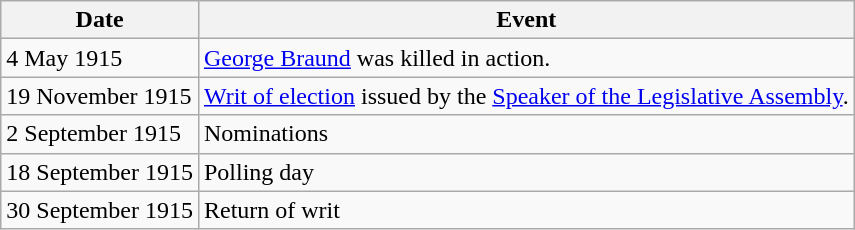<table class="wikitable">
<tr>
<th>Date</th>
<th>Event</th>
</tr>
<tr>
<td>4 May 1915</td>
<td><a href='#'>George Braund</a> was killed in action.</td>
</tr>
<tr>
<td>19 November 1915</td>
<td><a href='#'>Writ of election</a> issued by the <a href='#'>Speaker of the Legislative Assembly</a>.</td>
</tr>
<tr>
<td>2 September 1915</td>
<td>Nominations</td>
</tr>
<tr>
<td>18 September 1915</td>
<td>Polling day</td>
</tr>
<tr>
<td>30 September 1915</td>
<td>Return of writ</td>
</tr>
</table>
